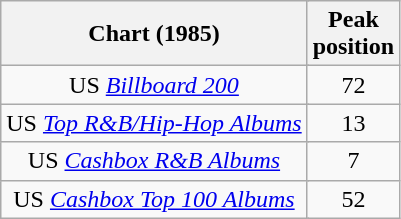<table class="wikitable sortable plainrowheaders" style="text-align:center">
<tr>
<th colspan="10">Chart (1985)</th>
<th colspan="3">Peak<br>position</th>
</tr>
<tr>
<td colspan="10">US <em><a href='#'>Billboard 200</a></em></td>
<td colspan="3">72</td>
</tr>
<tr>
<td colspan="10">US <em><a href='#'>Top R&B/Hip-Hop Albums</a></em></td>
<td colspan="3">13</td>
</tr>
<tr>
<td colspan="10">US <a href='#'><em>Cashbox R&B Albums</em></a></td>
<td colspan="3">7</td>
</tr>
<tr>
<td colspan="10">US <a href='#'><em>Cashbox Top 100 Albums</em></a></td>
<td colspan="3">52</td>
</tr>
</table>
